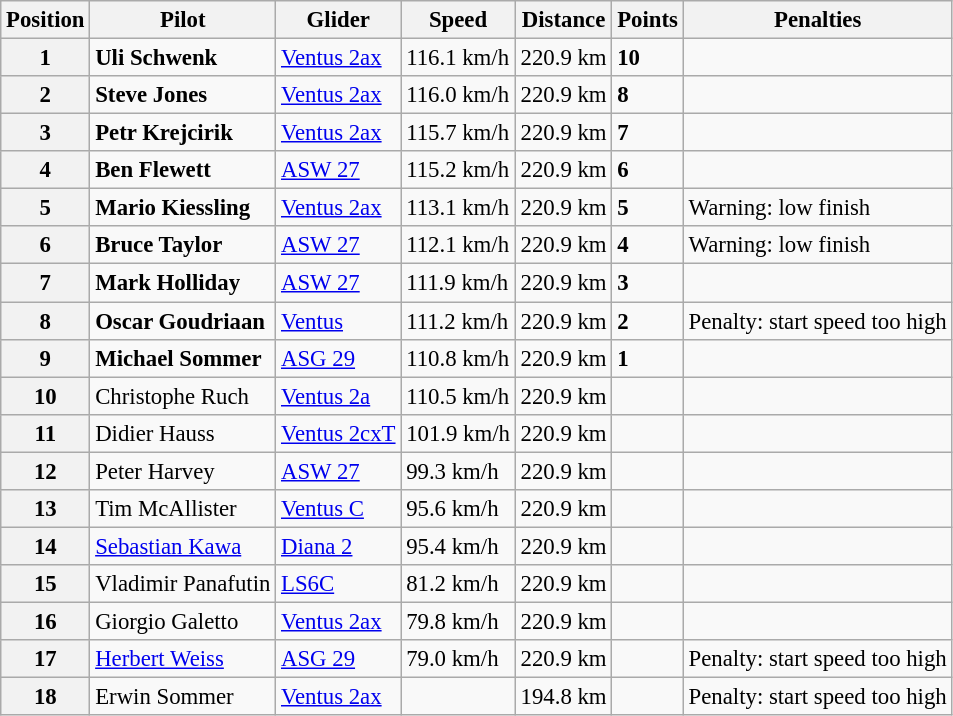<table class="wikitable" style="font-size: 95%;">
<tr>
<th>Position</th>
<th>Pilot</th>
<th>Glider</th>
<th>Speed</th>
<th>Distance</th>
<th>Points</th>
<th>Penalties</th>
</tr>
<tr>
<th>1</th>
<td> <strong>Uli Schwenk</strong></td>
<td><a href='#'>Ventus 2ax</a></td>
<td>116.1 km/h</td>
<td>220.9 km</td>
<td><strong>10</strong></td>
<td></td>
</tr>
<tr>
<th>2</th>
<td> <strong>Steve Jones</strong></td>
<td><a href='#'>Ventus 2ax</a></td>
<td>116.0 km/h</td>
<td>220.9 km</td>
<td><strong>8</strong></td>
<td></td>
</tr>
<tr>
<th>3</th>
<td> <strong>Petr Krejcirik</strong></td>
<td><a href='#'>Ventus 2ax</a></td>
<td>115.7 km/h</td>
<td>220.9 km</td>
<td><strong>7</strong></td>
<td></td>
</tr>
<tr>
<th>4</th>
<td> <strong>Ben Flewett</strong></td>
<td><a href='#'>ASW 27</a></td>
<td>115.2 km/h</td>
<td>220.9 km</td>
<td><strong>6</strong></td>
<td></td>
</tr>
<tr>
<th>5</th>
<td> <strong>Mario Kiessling</strong></td>
<td><a href='#'>Ventus 2ax</a></td>
<td>113.1 km/h</td>
<td>220.9 km</td>
<td><strong>5</strong></td>
<td>Warning: low finish</td>
</tr>
<tr>
<th>6</th>
<td> <strong>Bruce Taylor</strong></td>
<td><a href='#'>ASW 27</a></td>
<td>112.1 km/h</td>
<td>220.9 km</td>
<td><strong>4</strong></td>
<td>Warning: low finish</td>
</tr>
<tr>
<th>7</th>
<td> <strong>Mark Holliday</strong></td>
<td><a href='#'>ASW 27</a></td>
<td>111.9 km/h</td>
<td>220.9 km</td>
<td><strong>3</strong></td>
<td></td>
</tr>
<tr>
<th>8</th>
<td> <strong>Oscar Goudriaan</strong></td>
<td><a href='#'>Ventus</a></td>
<td>111.2 km/h</td>
<td>220.9 km</td>
<td><strong>2</strong></td>
<td>Penalty: start speed too high</td>
</tr>
<tr>
<th>9</th>
<td> <strong>Michael Sommer</strong></td>
<td><a href='#'>ASG 29</a></td>
<td>110.8 km/h</td>
<td>220.9 km</td>
<td><strong>1</strong></td>
<td></td>
</tr>
<tr>
<th>10</th>
<td> Christophe Ruch</td>
<td><a href='#'>Ventus 2a</a></td>
<td>110.5 km/h</td>
<td>220.9 km</td>
<td></td>
<td></td>
</tr>
<tr>
<th>11</th>
<td> Didier Hauss</td>
<td><a href='#'>Ventus 2cxT</a></td>
<td>101.9 km/h</td>
<td>220.9 km</td>
<td></td>
<td></td>
</tr>
<tr>
<th>12</th>
<td> Peter Harvey</td>
<td><a href='#'>ASW 27</a></td>
<td>99.3 km/h</td>
<td>220.9 km</td>
<td></td>
<td></td>
</tr>
<tr>
<th>13</th>
<td> Tim McAllister</td>
<td><a href='#'>Ventus C</a></td>
<td>95.6 km/h</td>
<td>220.9 km</td>
<td></td>
<td></td>
</tr>
<tr>
<th>14</th>
<td> <a href='#'>Sebastian Kawa</a></td>
<td><a href='#'>Diana 2</a></td>
<td>95.4 km/h</td>
<td>220.9 km</td>
<td></td>
<td></td>
</tr>
<tr>
<th>15</th>
<td> Vladimir Panafutin</td>
<td><a href='#'>LS6C</a></td>
<td>81.2 km/h</td>
<td>220.9 km</td>
<td></td>
<td></td>
</tr>
<tr>
<th>16</th>
<td> Giorgio Galetto</td>
<td><a href='#'>Ventus 2ax</a></td>
<td>79.8 km/h</td>
<td>220.9 km</td>
<td></td>
<td></td>
</tr>
<tr>
<th>17</th>
<td> <a href='#'>Herbert Weiss</a></td>
<td><a href='#'>ASG 29</a></td>
<td>79.0 km/h</td>
<td>220.9 km</td>
<td></td>
<td>Penalty: start speed too high</td>
</tr>
<tr>
<th>18</th>
<td> Erwin Sommer</td>
<td><a href='#'>Ventus 2ax</a></td>
<td></td>
<td>194.8 km</td>
<td></td>
<td>Penalty: start speed too high</td>
</tr>
</table>
